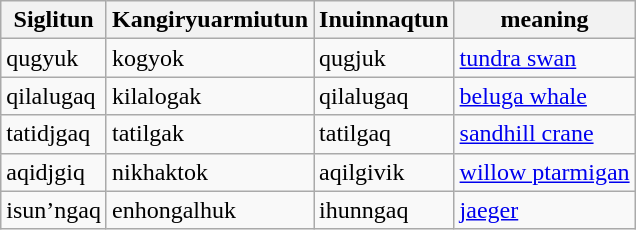<table class="wikitable">
<tr>
<th>Siglitun</th>
<th>Kangiryuarmiutun</th>
<th>Inuinnaqtun</th>
<th>meaning</th>
</tr>
<tr>
<td>qugyuk</td>
<td>kogyok</td>
<td>qugjuk</td>
<td><a href='#'>tundra swan</a></td>
</tr>
<tr>
<td>qilalugaq</td>
<td>kilalogak</td>
<td>qilalugaq</td>
<td><a href='#'>beluga whale</a></td>
</tr>
<tr>
<td>tatidjgaq</td>
<td>tatilgak</td>
<td>tatilgaq</td>
<td><a href='#'>sandhill crane</a></td>
</tr>
<tr>
<td>aqidjgiq</td>
<td>nikhaktok</td>
<td>aqilgivik</td>
<td><a href='#'>willow ptarmigan</a></td>
</tr>
<tr>
<td>isun’ngaq</td>
<td>enhongalhuk</td>
<td>ihunngaq</td>
<td><a href='#'>jaeger</a></td>
</tr>
</table>
